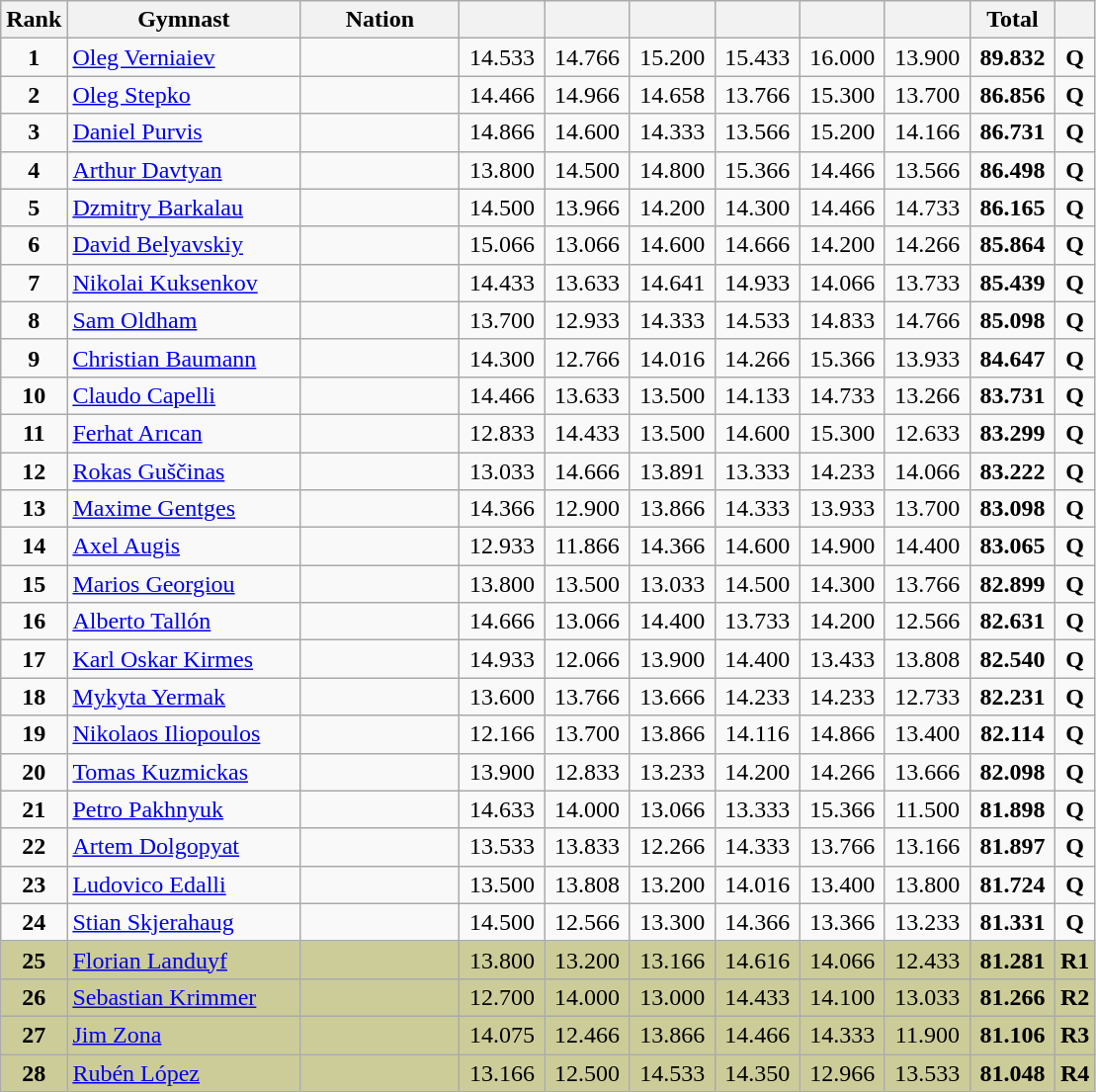<table class="wikitable sortable" style="text-align:center; font-size:100%">
<tr>
<th scope="col" style="width:15px;">Rank</th>
<th ! scope="col" style="width:150px;">Gymnast</th>
<th ! scope="col" style="width:100px;">Nation</th>
<th ! scope="col" style="width:50px;"></th>
<th ! scope="col" style="width:50px;"></th>
<th ! scope="col" style="width:50px;"></th>
<th ! scope="col" style="width:50px;"></th>
<th ! scope="col" style="width:50px;"></th>
<th ! scope="col" style="width:50px;"></th>
<th ! scope="col" style="width:50px;">Total</th>
<th ! scope="col" style="width:15px;"></th>
</tr>
<tr>
<td scope=row style="text-align:center"><strong>1</strong></td>
<td align=left><a href='#'>Oleg Verniaiev</a></td>
<td style="text-align:left;"></td>
<td>14.533</td>
<td>14.766</td>
<td>15.200</td>
<td>15.433</td>
<td>16.000</td>
<td>13.900</td>
<td><strong>89.832</strong></td>
<td><strong>Q</strong></td>
</tr>
<tr>
<td scope=row style="text-align:center"><strong>2</strong></td>
<td align=left><a href='#'>Oleg Stepko</a></td>
<td style="text-align:left;"></td>
<td>14.466</td>
<td>14.966</td>
<td>14.658</td>
<td>13.766</td>
<td>15.300</td>
<td>13.700</td>
<td><strong>86.856</strong></td>
<td><strong>Q</strong></td>
</tr>
<tr>
<td scope=row style="text-align:center"><strong>3</strong></td>
<td align=left><a href='#'>Daniel Purvis</a></td>
<td style="text-align:left;"></td>
<td>14.866</td>
<td>14.600</td>
<td>14.333</td>
<td>13.566</td>
<td>15.200</td>
<td>14.166</td>
<td><strong>86.731</strong></td>
<td><strong>Q</strong></td>
</tr>
<tr>
<td scope=row style="text-align:center"><strong>4</strong></td>
<td align=left><a href='#'>Arthur Davtyan</a></td>
<td style="text-align:left;"></td>
<td>13.800</td>
<td>14.500</td>
<td>14.800</td>
<td>15.366</td>
<td>14.466</td>
<td>13.566</td>
<td><strong>86.498</strong></td>
<td><strong>Q</strong></td>
</tr>
<tr>
<td scope=row style="text-align:center"><strong>5</strong></td>
<td align=left><a href='#'>Dzmitry Barkalau</a></td>
<td style="text-align:left;"></td>
<td>14.500</td>
<td>13.966</td>
<td>14.200</td>
<td>14.300</td>
<td>14.466</td>
<td>14.733</td>
<td><strong>86.165</strong></td>
<td><strong>Q</strong></td>
</tr>
<tr>
<td scope=row style="text-align:center"><strong>6</strong></td>
<td align=left><a href='#'>David Belyavskiy</a></td>
<td style="text-align:left;"></td>
<td>15.066</td>
<td>13.066</td>
<td>14.600</td>
<td>14.666</td>
<td>14.200</td>
<td>14.266</td>
<td><strong>85.864</strong></td>
<td><strong>Q</strong></td>
</tr>
<tr>
<td scope=row style="text-align:center"><strong>7</strong></td>
<td align=left><a href='#'>Nikolai Kuksenkov</a></td>
<td style="text-align:left;"></td>
<td>14.433</td>
<td>13.633</td>
<td>14.641</td>
<td>14.933</td>
<td>14.066</td>
<td>13.733</td>
<td><strong>85.439</strong></td>
<td><strong>Q</strong></td>
</tr>
<tr>
<td scope=row style="text-align:center"><strong>8</strong></td>
<td align=left><a href='#'>Sam Oldham</a></td>
<td style="text-align:left;"></td>
<td>13.700</td>
<td>12.933</td>
<td>14.333</td>
<td>14.533</td>
<td>14.833</td>
<td>14.766</td>
<td><strong>85.098</strong></td>
<td><strong>Q</strong></td>
</tr>
<tr>
<td scope=row style="text-align:center"><strong>9</strong></td>
<td align=left><a href='#'>Christian Baumann</a></td>
<td style="text-align:left;"></td>
<td>14.300</td>
<td>12.766</td>
<td>14.016</td>
<td>14.266</td>
<td>15.366</td>
<td>13.933</td>
<td><strong>84.647</strong></td>
<td><strong>Q</strong></td>
</tr>
<tr>
<td scope=row style="text-align:center"><strong>10</strong></td>
<td align=left><a href='#'>Claudo Capelli</a></td>
<td style="text-align:left;"></td>
<td>14.466</td>
<td>13.633</td>
<td>13.500</td>
<td>14.133</td>
<td>14.733</td>
<td>13.266</td>
<td><strong>83.731</strong></td>
<td><strong>Q</strong></td>
</tr>
<tr>
<td scope=row style="text-align:center"><strong>11</strong></td>
<td align=left><a href='#'>Ferhat Arıcan</a></td>
<td style="text-align:left;"></td>
<td>12.833</td>
<td>14.433</td>
<td>13.500</td>
<td>14.600</td>
<td>15.300</td>
<td>12.633</td>
<td><strong>83.299</strong></td>
<td><strong>Q</strong></td>
</tr>
<tr>
<td scope=row style="text-align:center"><strong>12</strong></td>
<td align=left><a href='#'>Rokas Guščinas</a></td>
<td style="text-align:left;"></td>
<td>13.033</td>
<td>14.666</td>
<td>13.891</td>
<td>13.333</td>
<td>14.233</td>
<td>14.066</td>
<td><strong>83.222</strong></td>
<td><strong>Q</strong></td>
</tr>
<tr>
<td scope=row style="text-align:center"><strong>13</strong></td>
<td align=left><a href='#'>Maxime Gentges</a></td>
<td style="text-align:left;"></td>
<td>14.366</td>
<td>12.900</td>
<td>13.866</td>
<td>14.333</td>
<td>13.933</td>
<td>13.700</td>
<td><strong>83.098</strong></td>
<td><strong>Q</strong></td>
</tr>
<tr>
<td scope=row style="text-align:center"><strong>14</strong></td>
<td align=left><a href='#'>Axel Augis</a></td>
<td style="text-align:left;"></td>
<td>12.933</td>
<td>11.866</td>
<td>14.366</td>
<td>14.600</td>
<td>14.900</td>
<td>14.400</td>
<td><strong>83.065</strong></td>
<td><strong>Q</strong></td>
</tr>
<tr>
<td scope=row style="text-align:center"><strong>15</strong></td>
<td align=left><a href='#'>Marios Georgiou</a></td>
<td style="text-align:left;"></td>
<td>13.800</td>
<td>13.500</td>
<td>13.033</td>
<td>14.500</td>
<td>14.300</td>
<td>13.766</td>
<td><strong>82.899</strong></td>
<td><strong>Q</strong></td>
</tr>
<tr>
<td scope=row style="text-align:center"><strong>16</strong></td>
<td align=left><a href='#'>Alberto Tallón</a></td>
<td style="text-align:left;"></td>
<td>14.666</td>
<td>13.066</td>
<td>14.400</td>
<td>13.733</td>
<td>14.200</td>
<td>12.566</td>
<td><strong>82.631</strong></td>
<td><strong>Q</strong></td>
</tr>
<tr>
<td scope=row style="text-align:center"><strong>17</strong></td>
<td align=left><a href='#'>Karl Oskar Kirmes</a></td>
<td style="text-align:left;"></td>
<td>14.933</td>
<td>12.066</td>
<td>13.900</td>
<td>14.400</td>
<td>13.433</td>
<td>13.808</td>
<td><strong>82.540</strong></td>
<td><strong>Q</strong></td>
</tr>
<tr>
<td scope=row style="text-align:center"><strong>18</strong></td>
<td align=left><a href='#'>Mykyta Yermak</a></td>
<td style="text-align:left;"></td>
<td>13.600</td>
<td>13.766</td>
<td>13.666</td>
<td>14.233</td>
<td>14.233</td>
<td>12.733</td>
<td><strong>82.231</strong></td>
<td><strong>Q</strong></td>
</tr>
<tr>
<td scope=row style="text-align:center"><strong>19</strong></td>
<td align=left><a href='#'>Nikolaos Iliopoulos</a></td>
<td style="text-align:left;"></td>
<td>12.166</td>
<td>13.700</td>
<td>13.866</td>
<td>14.116</td>
<td>14.866</td>
<td>13.400</td>
<td><strong>82.114</strong></td>
<td><strong>Q</strong></td>
</tr>
<tr>
<td scope=row style="text-align:center"><strong>20</strong></td>
<td align=left><a href='#'>Tomas Kuzmickas</a></td>
<td style="text-align:left;"></td>
<td>13.900</td>
<td>12.833</td>
<td>13.233</td>
<td>14.200</td>
<td>14.266</td>
<td>13.666</td>
<td><strong>82.098</strong></td>
<td><strong>Q</strong></td>
</tr>
<tr>
<td scope=row style="text-align:center"><strong>21</strong></td>
<td align=left><a href='#'>Petro Pakhnyuk</a></td>
<td style="text-align:left;"></td>
<td>14.633</td>
<td>14.000</td>
<td>13.066</td>
<td>13.333</td>
<td>15.366</td>
<td>11.500</td>
<td><strong>81.898</strong></td>
<td><strong>Q</strong></td>
</tr>
<tr>
<td scope=row style="text-align:center"><strong>22</strong></td>
<td align=left><a href='#'>Artem Dolgopyat</a></td>
<td style="text-align:left;"></td>
<td>13.533</td>
<td>13.833</td>
<td>12.266</td>
<td>14.333</td>
<td>13.766</td>
<td>13.166</td>
<td><strong>81.897</strong></td>
<td><strong>Q</strong></td>
</tr>
<tr>
<td scope=row style="text-align:center"><strong>23</strong></td>
<td align=left><a href='#'>Ludovico Edalli</a></td>
<td style="text-align:left;"></td>
<td>13.500</td>
<td>13.808</td>
<td>13.200</td>
<td>14.016</td>
<td>13.400</td>
<td>13.800</td>
<td><strong>81.724</strong></td>
<td><strong>Q</strong></td>
</tr>
<tr>
<td scope=row style="text-align:center"><strong>24</strong></td>
<td align=left><a href='#'>Stian Skjerahaug</a></td>
<td style="text-align:left;"></td>
<td>14.500</td>
<td>12.566</td>
<td>13.300</td>
<td>14.366</td>
<td>13.366</td>
<td>13.233</td>
<td><strong>81.331</strong></td>
<td><strong>Q</strong></td>
</tr>
<tr style="background:#cccc99;">
<td scope=row style="text-align:center"><strong>25</strong></td>
<td align=left><a href='#'>Florian Landuyf</a></td>
<td style="text-align:left;"></td>
<td>13.800</td>
<td>13.200</td>
<td>13.166</td>
<td>14.616</td>
<td>14.066</td>
<td>12.433</td>
<td><strong>81.281</strong></td>
<td><strong>R1</strong></td>
</tr>
<tr style="background:#cccc99;">
<td scope=row style="text-align:center"><strong>26</strong></td>
<td align=left><a href='#'>Sebastian Krimmer</a></td>
<td style="text-align:left;"></td>
<td>12.700</td>
<td>14.000</td>
<td>13.000</td>
<td>14.433</td>
<td>14.100</td>
<td>13.033</td>
<td><strong>81.266</strong></td>
<td><strong>R2</strong></td>
</tr>
<tr style="background:#cccc99;">
<td scope=row style="text-align:center"><strong>27</strong></td>
<td align=left><a href='#'>Jim Zona</a></td>
<td style="text-align:left;"></td>
<td>14.075</td>
<td>12.466</td>
<td>13.866</td>
<td>14.466</td>
<td>14.333</td>
<td>11.900</td>
<td><strong>81.106</strong></td>
<td><strong>R3</strong></td>
</tr>
<tr style="background:#cccc99;">
<td scope=row style="text-align:center"><strong>28</strong></td>
<td align=left><a href='#'>Rubén López</a></td>
<td style="text-align:left;"></td>
<td>13.166</td>
<td>12.500</td>
<td>14.533</td>
<td>14.350</td>
<td>12.966</td>
<td>13.533</td>
<td><strong>81.048</strong></td>
<td><strong>R4</strong></td>
</tr>
</table>
